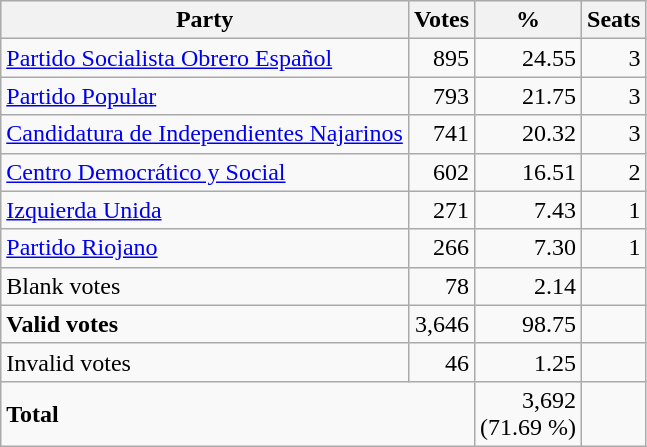<table class="wikitable">
<tr style="background:#e9e9e9;">
<th>Party</th>
<th>Votes</th>
<th>%</th>
<th>Seats</th>
</tr>
<tr>
<td><a href='#'>Partido Socialista Obrero Español</a></td>
<td align="right">895</td>
<td align="right">24.55</td>
<td align="right">3</td>
</tr>
<tr>
<td><a href='#'>Partido Popular</a></td>
<td align="right">793</td>
<td align="right">21.75</td>
<td align="right">3</td>
</tr>
<tr>
<td><a href='#'>Candidatura de Independientes Najarinos</a></td>
<td align="right">741</td>
<td align="right">20.32</td>
<td align="right">3</td>
</tr>
<tr>
<td><a href='#'>Centro Democrático y Social</a></td>
<td align="right">602</td>
<td align="right">16.51</td>
<td align="right">2</td>
</tr>
<tr>
<td><a href='#'>Izquierda Unida</a></td>
<td align="right">271</td>
<td align="right">7.43</td>
<td align="right">1</td>
</tr>
<tr>
<td><a href='#'>Partido Riojano</a></td>
<td align="right">266</td>
<td align="right">7.30</td>
<td align="right">1</td>
</tr>
<tr>
<td>Blank votes</td>
<td align="right">78</td>
<td align="right">2.14</td>
<td> </td>
</tr>
<tr>
<td><strong>Valid votes</strong></td>
<td align="right">3,646</td>
<td align="right">98.75</td>
<td> </td>
</tr>
<tr>
<td>Invalid votes</td>
<td align="right">46</td>
<td align="right">1.25</td>
<td> </td>
</tr>
<tr>
<td colspan="2"><strong>Total</strong></td>
<td align="right">3,692<br>(71.69 %)</td>
<td></td>
</tr>
</table>
